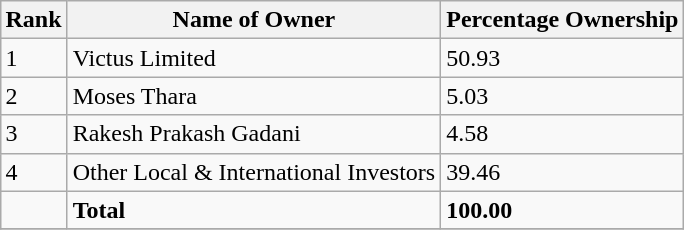<table class="wikitable sortable" style="margin-left:auto;margin-right:auto">
<tr>
<th style="width:2em;">Rank</th>
<th>Name of Owner</th>
<th>Percentage Ownership</th>
</tr>
<tr>
<td>1</td>
<td>Victus Limited</td>
<td>50.93</td>
</tr>
<tr>
<td>2</td>
<td>Moses Thara</td>
<td>5.03</td>
</tr>
<tr>
<td>3</td>
<td>Rakesh Prakash Gadani</td>
<td>4.58</td>
</tr>
<tr>
<td>4</td>
<td>Other Local & International Investors</td>
<td>39.46</td>
</tr>
<tr>
<td></td>
<td><strong>Total</strong></td>
<td><strong>100.00</strong></td>
</tr>
<tr>
</tr>
</table>
